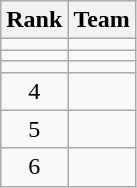<table class="wikitable">
<tr>
<th>Rank</th>
<th>Team</th>
</tr>
<tr>
<td align=center></td>
<td></td>
</tr>
<tr>
<td align=center></td>
<td></td>
</tr>
<tr>
<td align=center></td>
<td></td>
</tr>
<tr>
<td align=center>4</td>
<td></td>
</tr>
<tr>
<td align=center>5</td>
<td></td>
</tr>
<tr>
<td align=center>6</td>
<td></td>
</tr>
</table>
